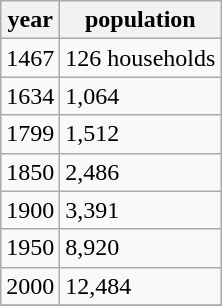<table class="wikitable">
<tr>
<th>year</th>
<th>population</th>
</tr>
<tr>
<td>1467</td>
<td>126 households</td>
</tr>
<tr>
<td>1634</td>
<td>1,064</td>
</tr>
<tr>
<td>1799</td>
<td>1,512</td>
</tr>
<tr>
<td>1850</td>
<td>2,486</td>
</tr>
<tr>
<td>1900</td>
<td>3,391</td>
</tr>
<tr>
<td>1950</td>
<td>8,920</td>
</tr>
<tr>
<td>2000</td>
<td>12,484</td>
</tr>
<tr>
</tr>
</table>
